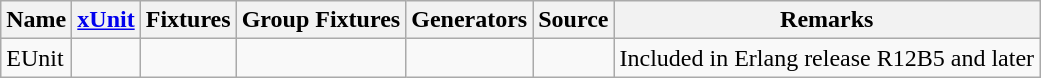<table class="wikitable sortable">
<tr>
<th>Name</th>
<th><a href='#'>xUnit</a></th>
<th>Fixtures</th>
<th>Group Fixtures</th>
<th>Generators</th>
<th>Source</th>
<th>Remarks</th>
</tr>
<tr>
<td>EUnit</td>
<td></td>
<td></td>
<td></td>
<td></td>
<td></td>
<td>Included in Erlang release R12B5 and later</td>
</tr>
</table>
